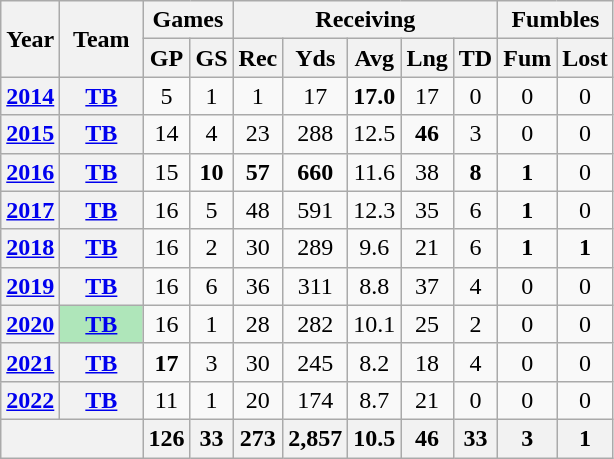<table class=wikitable style="text-align:center;">
<tr>
<th rowspan="2">Year</th>
<th rowspan="2">Team</th>
<th colspan="2">Games</th>
<th colspan="5">Receiving</th>
<th colspan="2">Fumbles</th>
</tr>
<tr>
<th>GP</th>
<th>GS</th>
<th>Rec</th>
<th>Yds</th>
<th>Avg</th>
<th>Lng</th>
<th>TD</th>
<th>Fum</th>
<th>Lost</th>
</tr>
<tr>
<th><a href='#'>2014</a></th>
<th><a href='#'>TB</a></th>
<td>5</td>
<td>1</td>
<td>1</td>
<td>17</td>
<td><strong>17.0</strong></td>
<td>17</td>
<td>0</td>
<td>0</td>
<td>0</td>
</tr>
<tr>
<th><a href='#'>2015</a></th>
<th><a href='#'>TB</a></th>
<td>14</td>
<td>4</td>
<td>23</td>
<td>288</td>
<td>12.5</td>
<td><strong>46</strong></td>
<td>3</td>
<td>0</td>
<td>0</td>
</tr>
<tr>
<th><a href='#'>2016</a></th>
<th><a href='#'>TB</a></th>
<td>15</td>
<td><strong>10</strong></td>
<td><strong>57</strong></td>
<td><strong>660</strong></td>
<td>11.6</td>
<td>38</td>
<td><strong>8</strong></td>
<td><strong>1</strong></td>
<td>0</td>
</tr>
<tr>
<th><a href='#'>2017</a></th>
<th><a href='#'>TB</a></th>
<td>16</td>
<td>5</td>
<td>48</td>
<td>591</td>
<td>12.3</td>
<td>35</td>
<td>6</td>
<td><strong>1</strong></td>
<td>0</td>
</tr>
<tr>
<th><a href='#'>2018</a></th>
<th><a href='#'>TB</a></th>
<td>16</td>
<td>2</td>
<td>30</td>
<td>289</td>
<td>9.6</td>
<td>21</td>
<td>6</td>
<td><strong>1</strong></td>
<td><strong>1</strong></td>
</tr>
<tr>
<th><a href='#'>2019</a></th>
<th><a href='#'>TB</a></th>
<td>16</td>
<td>6</td>
<td>36</td>
<td>311</td>
<td>8.8</td>
<td>37</td>
<td>4</td>
<td>0</td>
<td>0</td>
</tr>
<tr>
<th><a href='#'>2020</a></th>
<th style="background:#afe6ba; width:3em;"><a href='#'>TB</a></th>
<td>16</td>
<td>1</td>
<td>28</td>
<td>282</td>
<td>10.1</td>
<td>25</td>
<td>2</td>
<td>0</td>
<td>0</td>
</tr>
<tr>
<th><a href='#'>2021</a></th>
<th><a href='#'>TB</a></th>
<td><strong>17</strong></td>
<td>3</td>
<td>30</td>
<td>245</td>
<td>8.2</td>
<td>18</td>
<td>4</td>
<td>0</td>
<td>0</td>
</tr>
<tr>
<th><a href='#'>2022</a></th>
<th><a href='#'>TB</a></th>
<td>11</td>
<td>1</td>
<td>20</td>
<td>174</td>
<td>8.7</td>
<td>21</td>
<td>0</td>
<td>0</td>
<td>0</td>
</tr>
<tr>
<th colspan="2"></th>
<th>126</th>
<th>33</th>
<th>273</th>
<th>2,857</th>
<th>10.5</th>
<th>46</th>
<th>33</th>
<th>3</th>
<th>1</th>
</tr>
</table>
